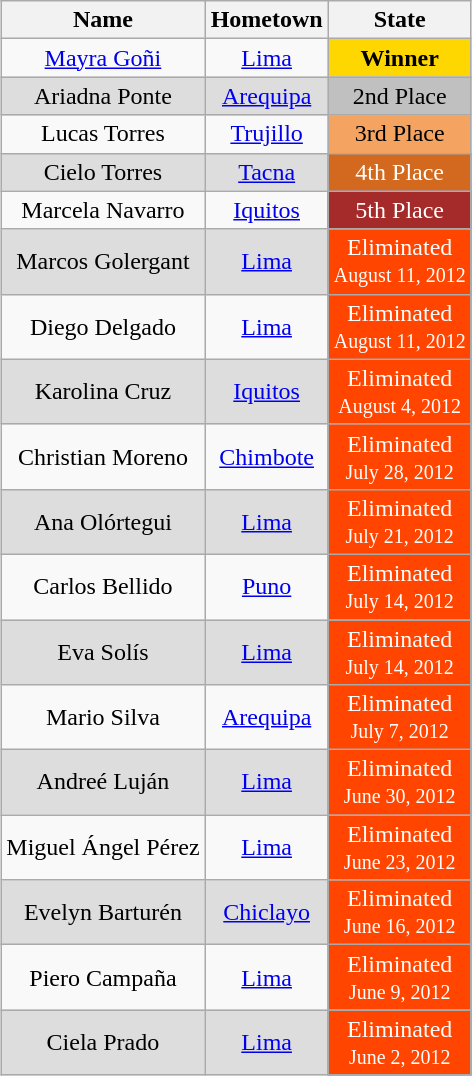<table class="wikitable plainrowheaders" style="text-align:center; margin:1em auto;">
<tr>
<th scope="col">Name</th>
<th scope="col">Hometown</th>
<th scope="col">State</th>
</tr>
<tr>
<td><a href='#'>Mayra Goñi</a></td>
<td><a href='#'>Lima</a></td>
<td bgcolor="gold"><strong>Winner</strong></td>
</tr>
<tr style="background:#ddd;">
<td>Ariadna Ponte</td>
<td><a href='#'>Arequipa</a></td>
<td bgcolor="silver">2nd Place</td>
</tr>
<tr>
<td>Lucas Torres</td>
<td><a href='#'>Trujillo</a></td>
<td bgcolor="sandybrown">3rd Place</td>
</tr>
<tr style="background:#ddd;">
<td>Cielo Torres</td>
<td><a href='#'>Tacna</a></td>
<td style="background:chocolate; color:white;">4th Place</td>
</tr>
<tr>
<td>Marcela Navarro</td>
<td><a href='#'>Iquitos</a></td>
<td style="background:brown; color:white;">5th Place</td>
</tr>
<tr style="background:#ddd;">
<td>Marcos Golergant</td>
<td><a href='#'>Lima</a></td>
<td style="background:#FF4500; color:white;">Eliminated <br><small>August 11, 2012</small></td>
</tr>
<tr>
<td>Diego Delgado</td>
<td><a href='#'>Lima</a></td>
<td style="background:#FF4500; color:white;">Eliminated <br><small>August 11, 2012</small></td>
</tr>
<tr style="background:#ddd;">
<td>Karolina Cruz</td>
<td><a href='#'>Iquitos</a></td>
<td style="background:#FF4500; color:white;">Eliminated <br><small>August 4, 2012</small></td>
</tr>
<tr>
<td>Christian Moreno</td>
<td><a href='#'>Chimbote</a></td>
<td style="background:#FF4500; color:white;">Eliminated <br><small>July 28, 2012</small></td>
</tr>
<tr style="background:#ddd;">
<td>Ana Olórtegui</td>
<td><a href='#'>Lima</a></td>
<td style="background:#FF4500; color:white;">Eliminated <br><small>July 21, 2012</small></td>
</tr>
<tr>
<td>Carlos Bellido</td>
<td><a href='#'>Puno</a></td>
<td style="background:#FF4500; color:white;">Eliminated<br><small>July 14, 2012</small></td>
</tr>
<tr style="background:#ddd;">
<td>Eva Solís</td>
<td><a href='#'>Lima</a></td>
<td style="background:#FF4500; color:white;">Eliminated<br><small>July 14, 2012</small></td>
</tr>
<tr>
<td>Mario Silva</td>
<td><a href='#'>Arequipa</a></td>
<td style="background:#FF4500; color:white;">Eliminated<br><small>July 7, 2012</small></td>
</tr>
<tr style="background:#ddd;">
<td>Andreé Luján</td>
<td><a href='#'>Lima</a></td>
<td style="background:#FF4500; color:white;">Eliminated<br><small>June 30, 2012</small></td>
</tr>
<tr>
<td>Miguel Ángel Pérez</td>
<td><a href='#'>Lima</a></td>
<td style="background:#FF4500; color:white;">Eliminated<br><small>June 23, 2012</small></td>
</tr>
<tr style="background:#ddd;">
<td>Evelyn Barturén</td>
<td><a href='#'>Chiclayo</a></td>
<td style="background:#FF4500; color:white;">Eliminated<br><small>June 16, 2012</small></td>
</tr>
<tr>
<td>Piero Campaña</td>
<td><a href='#'>Lima</a></td>
<td style="background:#FF4500; color:white;">Eliminated<br><small>June 9, 2012</small></td>
</tr>
<tr style="background:#ddd;">
<td>Ciela Prado</td>
<td><a href='#'>Lima</a></td>
<td style="background:#FF4500; color:white;">Eliminated<br><small>June 2, 2012</small></td>
</tr>
</table>
